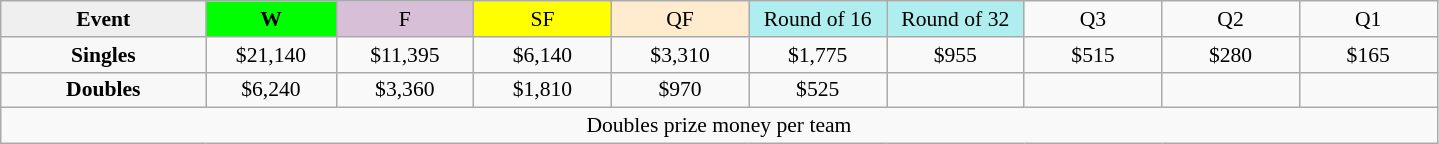<table class=wikitable style=font-size:90%;text-align:center>
<tr>
<td style="width:130px; background:#efefef;"><strong>Event</strong></td>
<td style="width:80px; background:lime;"><strong>W</strong></td>
<td style="width:85px; background:thistle;">F</td>
<td style="width:85px; background:#ff0;">SF</td>
<td style="width:85px; background:#ffebcd;">QF</td>
<td style="width:85px; background:#afeeee;">Round of 16</td>
<td style="width:85px; background:#afeeee;">Round of 32</td>
<td width=85>Q3</td>
<td width=85>Q2</td>
<td width=85>Q1</td>
</tr>
<tr>
<td style="background:#f8f8f8;"><strong>Singles</strong></td>
<td>$21,140</td>
<td>$11,395</td>
<td>$6,140</td>
<td>$3,310</td>
<td>$1,775</td>
<td>$955</td>
<td>$515</td>
<td>$280</td>
<td>$165</td>
</tr>
<tr>
<td style="background:#f8f8f8;"><strong>Doubles</strong></td>
<td>$6,240</td>
<td>$3,360</td>
<td>$1,810</td>
<td>$970</td>
<td>$525</td>
<td></td>
<td></td>
<td></td>
<td></td>
</tr>
<tr>
<td colspan=10>Doubles prize money per team</td>
</tr>
</table>
